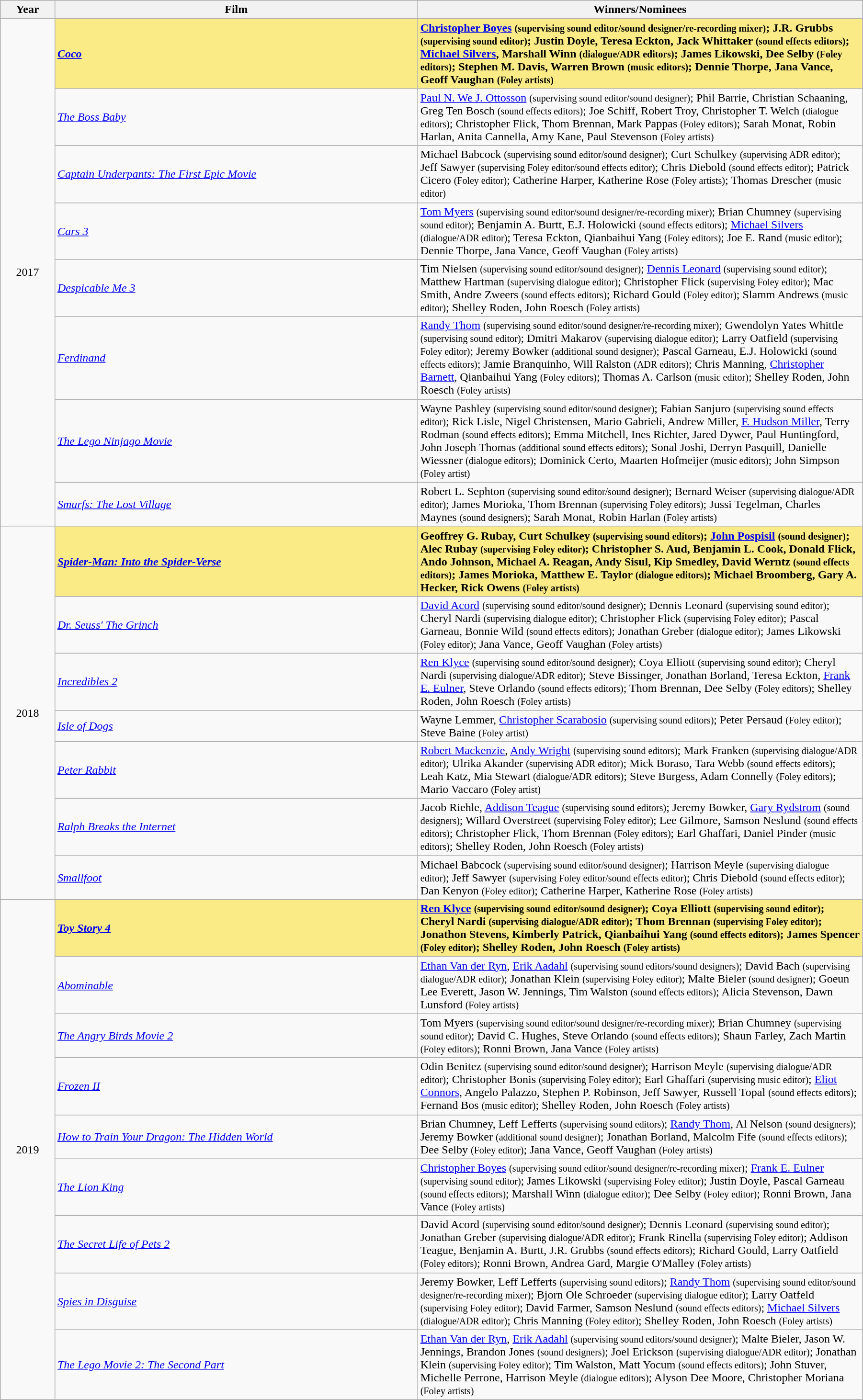<table class="wikitable" width="95%" cellpadding="5">
<tr>
<th width="6%">Year</th>
<th width="40%">Film</th>
<th width="49%">Winners/Nominees</th>
</tr>
<tr>
<td rowspan=8 style="text-align:center">2017<br></td>
<td style="background:#FAEB86;"><strong><em><a href='#'>Coco</a></em></strong></td>
<td style="background:#FAEB86;"><strong><a href='#'>Christopher Boyes</a> <small>(supervising sound editor/sound designer/re-recording mixer)</small>; J.R. Grubbs <small>(supervising sound editor)</small>; Justin Doyle, Teresa Eckton, Jack Whittaker <small>(sound effects editors)</small>; <a href='#'>Michael Silvers</a>, Marshall Winn <small>(dialogue/ADR editors)</small>; James Likowski, Dee Selby <small>(Foley editors)</small>; Stephen M. Davis, Warren Brown <small>(music editors)</small>; Dennie Thorpe, Jana Vance, Geoff Vaughan <small>(Foley artists)</small></strong></td>
</tr>
<tr>
<td><em><a href='#'>The Boss Baby</a></em></td>
<td><a href='#'>Paul N. We J. Ottosson</a> <small>(supervising sound editor/sound designer)</small>; Phil Barrie, Christian Schaaning, Greg Ten Bosch <small>(sound effects editors)</small>; Joe Schiff, Robert Troy, Christopher T. Welch <small>(dialogue editors)</small>; Christopher Flick, Thom Brennan, Mark Pappas <small>(Foley editors)</small>; Sarah Monat, Robin Harlan, Anita Cannella, Amy Kane, Paul Stevenson <small>(Foley artists)</small></td>
</tr>
<tr>
<td><em><a href='#'>Captain Underpants: The First Epic Movie</a></em></td>
<td>Michael Babcock <small>(supervising sound editor/sound designer)</small>; Curt Schulkey <small>(supervising ADR editor)</small>; Jeff Sawyer <small>(supervising Foley editor/sound effects editor)</small>; Chris Diebold <small>(sound effects editor)</small>; Patrick Cicero <small>(Foley editor)</small>; Catherine Harper, Katherine Rose <small>(Foley artists)</small>; Thomas Drescher <small>(music editor)</small></td>
</tr>
<tr>
<td><em><a href='#'>Cars 3</a></em></td>
<td><a href='#'>Tom Myers</a> <small>(supervising sound editor/sound designer/re-recording mixer)</small>; Brian Chumney <small>(supervising sound editor)</small>; Benjamin A. Burtt, E.J. Holowicki <small>(sound effects editors)</small>; <a href='#'>Michael Silvers</a> <small>(dialogue/ADR editor)</small>; Teresa Eckton, Qianbaihui Yang <small>(Foley editors)</small>; Joe E. Rand <small>(music editor)</small>; Dennie Thorpe, Jana Vance, Geoff Vaughan <small>(Foley artists)</small></td>
</tr>
<tr>
<td><em><a href='#'>Despicable Me 3</a></em></td>
<td>Tim Nielsen <small>(supervising sound editor/sound designer)</small>; <a href='#'>Dennis Leonard</a> <small>(supervising sound editor)</small>; Matthew Hartman <small>(supervising dialogue editor)</small>; Christopher Flick <small>(supervising Foley editor)</small>; Mac Smith, Andre Zweers <small>(sound effects editors)</small>; Richard Gould <small>(Foley editor)</small>; Slamm Andrews <small>(music editor)</small>; Shelley Roden, John Roesch <small>(Foley artists)</small></td>
</tr>
<tr>
<td><em><a href='#'>Ferdinand</a></em></td>
<td><a href='#'>Randy Thom</a> <small>(supervising sound editor/sound designer/re-recording mixer)</small>; Gwendolyn Yates Whittle <small>(supervising sound editor)</small>; Dmitri Makarov <small>(supervising dialogue editor)</small>; Larry Oatfield <small>(supervising Foley editor)</small>; Jeremy Bowker <small>(additional sound designer)</small>; Pascal Garneau, E.J. Holowicki <small>(sound effects editors)</small>; Jamie Branquinho, Will Ralston <small>(ADR editors)</small>; Chris Manning, <a href='#'>Christopher Barnett</a>, Qianbaihui Yang <small>(Foley editors)</small>;  Thomas A. Carlson <small>(music editor)</small>; Shelley Roden, John Roesch <small>(Foley artists)</small></td>
</tr>
<tr>
<td><em><a href='#'>The Lego Ninjago Movie</a></em></td>
<td>Wayne Pashley <small>(supervising sound editor/sound designer)</small>; Fabian Sanjuro <small>(supervising sound effects editor)</small>; Rick Lisle, Nigel Christensen, Mario Gabrieli, Andrew Miller, <a href='#'>F. Hudson Miller</a>, Terry Rodman <small>(sound effects editors)</small>; Emma Mitchell, Ines Richter, Jared Dywer, Paul Huntingford, John Joseph Thomas <small>(additional sound effects editors)</small>; Sonal Joshi, Derryn Pasquill, Danielle Wiessner <small>(dialogue editors)</small>; Dominick Certo, Maarten Hofmeijer <small>(music editors)</small>; John Simpson <small>(Foley artist)</small></td>
</tr>
<tr>
<td><em><a href='#'>Smurfs: The Lost Village</a></em></td>
<td>Robert L. Sephton <small>(supervising sound editor/sound designer)</small>; Bernard Weiser <small>(supervising dialogue/ADR editor)</small>; James Morioka, Thom Brennan <small>(supervising Foley editors)</small>; Jussi Tegelman, Charles Maynes <small>(sound designers)</small>; Sarah Monat, Robin Harlan <small>(Foley artists)</small></td>
</tr>
<tr>
<td rowspan=7 style="text-align:center">2018<br></td>
<td style="background:#FAEB86;"><strong><em><a href='#'>Spider-Man: Into the Spider-Verse</a></em></strong></td>
<td style="background:#FAEB86;"><strong>Geoffrey G. Rubay, Curt Schulkey <small>(supervising sound editors)</small>; <a href='#'>John Pospisil</a> <small>(sound designer)</small>; Alec Rubay <small>(supervising Foley editor)</small>; Christopher S. Aud, Benjamin L. Cook, Donald Flick, Ando Johnson, Michael A. Reagan, Andy Sisul, Kip Smedley, David Werntz <small>(sound effects editors)</small>; James Morioka, Matthew E. Taylor <small>(dialogue editors)</small>; Michael Broomberg, Gary A. Hecker, Rick Owens <small>(Foley artists)</small></strong></td>
</tr>
<tr>
<td><em><a href='#'>Dr. Seuss' The Grinch</a></em></td>
<td><a href='#'>David Acord</a> <small>(supervising sound editor/sound designer)</small>; Dennis Leonard <small>(supervising sound editor)</small>; Cheryl Nardi <small>(supervising dialogue editor)</small>; Christopher Flick <small>(supervising Foley editor)</small>; Pascal Garneau, Bonnie Wild <small>(sound effects editors)</small>; Jonathan Greber <small>(dialogue editor)</small>; James Likowski <small>(Foley editor)</small>; Jana Vance, Geoff Vaughan <small>(Foley artists)</small></td>
</tr>
<tr>
<td><em><a href='#'>Incredibles 2</a></em></td>
<td><a href='#'>Ren Klyce</a> <small>(supervising sound editor/sound designer)</small>; Coya Elliott <small>(supervising sound editor)</small>; Cheryl Nardi <small>(supervising dialogue/ADR editor)</small>; Steve Bissinger, Jonathan Borland, Teresa Eckton, <a href='#'>Frank E. Eulner</a>, Steve Orlando <small>(sound effects editors)</small>; Thom Brennan, Dee Selby <small>(Foley editors)</small>; Shelley Roden, John Roesch <small>(Foley artists)</small></td>
</tr>
<tr>
<td><em><a href='#'>Isle of Dogs</a></em></td>
<td>Wayne Lemmer, <a href='#'>Christopher Scarabosio</a> <small>(supervising sound editors)</small>; Peter Persaud <small>(Foley editor)</small>; Steve Baine <small>(Foley artist)</small></td>
</tr>
<tr>
<td><em><a href='#'>Peter Rabbit</a></em></td>
<td><a href='#'>Robert Mackenzie</a>, <a href='#'>Andy Wright</a> <small>(supervising sound editors)</small>; Mark Franken <small>(supervising dialogue/ADR editor)</small>; Ulrika Akander <small>(supervising ADR editor)</small>; Mick Boraso, Tara Webb <small>(sound effects editors)</small>; Leah Katz, Mia Stewart <small>(dialogue/ADR editors)</small>; Steve Burgess, Adam Connelly <small>(Foley editors)</small>; Mario Vaccaro <small>(Foley artist)</small></td>
</tr>
<tr>
<td><em><a href='#'>Ralph Breaks the Internet</a></em></td>
<td>Jacob Riehle, <a href='#'>Addison Teague</a> <small>(supervising sound editors)</small>; Jeremy Bowker, <a href='#'>Gary Rydstrom</a> <small>(sound designers)</small>; Willard Overstreet <small>(supervising Foley editor)</small>; Lee Gilmore, Samson Neslund <small>(sound effects editors)</small>; Christopher Flick, Thom Brennan <small>(Foley editors)</small>; Earl Ghaffari, Daniel Pinder <small>(music editors)</small>; Shelley Roden, John Roesch <small>(Foley artists)</small></td>
</tr>
<tr>
<td><em><a href='#'>Smallfoot</a></em></td>
<td>Michael Babcock <small>(supervising sound editor/sound designer)</small>; Harrison Meyle <small>(supervising dialogue editor)</small>; Jeff Sawyer <small>(supervising Foley editor/sound effects editor)</small>; Chris Diebold <small>(sound effects editor)</small>; Dan Kenyon <small>(Foley editor)</small>; Catherine Harper, Katherine Rose <small>(Foley artists)</small></td>
</tr>
<tr>
<td rowspan=9 style="text-align:center">2019<br></td>
<td style="background:#FAEB86;"><strong><em><a href='#'>Toy Story 4</a></em></strong></td>
<td style="background:#FAEB86;"><strong><a href='#'>Ren Klyce</a> <small>(supervising sound editor/sound designer)</small>; Coya Elliott <small>(supervising sound editor)</small>;  Cheryl Nardi <small>(supervising dialogue/ADR editor)</small>; Thom Brennan <small>(supervising Foley editor)</small>; Jonathon Stevens, Kimberly Patrick, Qianbaihui Yang <small>(sound effects editors)</small>; James Spencer <small>(Foley editor)</small>; Shelley Roden, John Roesch <small>(Foley artists)</small></strong></td>
</tr>
<tr>
<td><em><a href='#'>Abominable</a></em></td>
<td><a href='#'>Ethan Van der Ryn</a>, <a href='#'>Erik Aadahl</a> <small>(supervising sound editors/sound designers)</small>; David Bach <small>(supervising dialogue/ADR editor)</small>; Jonathan Klein <small>(supervising Foley editor)</small>; Malte Bieler <small>(sound designer)</small>; Goeun Lee Everett, Jason W. Jennings, Tim Walston <small>(sound effects editors)</small>; Alicia Stevenson, Dawn Lunsford <small>(Foley artists)</small></td>
</tr>
<tr>
<td><em><a href='#'>The Angry Birds Movie 2</a></em></td>
<td>Tom Myers <small>(supervising sound editor/sound designer/re-recording mixer)</small>; Brian Chumney <small>(supervising sound editor)</small>; David C. Hughes, Steve Orlando <small>(sound effects editors)</small>; Shaun Farley, Zach Martin <small>(Foley editors)</small>; Ronni Brown, Jana Vance <small>(Foley artists)</small></td>
</tr>
<tr>
<td><em><a href='#'>Frozen II</a></em></td>
<td>Odin Benitez <small>(supervising sound editor/sound designer)</small>; Harrison Meyle <small>(supervising dialogue/ADR editor)</small>; Christopher Bonis <small>(supervising Foley editor)</small>; Earl Ghaffari <small>(supervising music editor)</small>; <a href='#'>Eliot Connors</a>, Angelo Palazzo, Stephen P. Robinson, Jeff Sawyer, Russell Topal <small>(sound effects editors)</small>; Fernand Bos <small>(music editor)</small>; Shelley Roden, John Roesch <small>(Foley artists)</small></td>
</tr>
<tr>
<td><em><a href='#'>How to Train Your Dragon: The Hidden World</a></em></td>
<td>Brian Chumney, Leff Lefferts <small>(supervising sound editors)</small>; <a href='#'>Randy Thom</a>, Al Nelson <small>(sound designers)</small>; Jeremy Bowker <small>(additional sound designer)</small>; Jonathan Borland, Malcolm Fife <small>(sound effects editors)</small>; Dee Selby <small>(Foley editor)</small>; Jana Vance, Geoff Vaughan <small>(Foley artists)</small></td>
</tr>
<tr>
<td><em><a href='#'>The Lion King</a></em></td>
<td><a href='#'>Christopher Boyes</a> <small>(supervising sound editor/sound designer/re-recording mixer)</small>; <a href='#'>Frank E. Eulner</a> <small>(supervising sound editor)</small>; James Likowski <small>(supervising Foley editor)</small>; Justin Doyle, Pascal Garneau <small>(sound effects editors)</small>; Marshall Winn <small>(dialogue editor)</small>; Dee Selby <small>(Foley editor)</small>; Ronni Brown, Jana Vance <small>(Foley artists)</small></td>
</tr>
<tr>
<td><em><a href='#'>The Secret Life of Pets 2</a></em></td>
<td>David Acord <small>(supervising sound editor/sound designer)</small>; Dennis Leonard <small>(supervising sound editor)</small>; Jonathan Greber <small>(supervising dialogue/ADR editor)</small>; Frank Rinella <small>(supervising Foley editor)</small>; Addison Teague, Benjamin A. Burtt, J.R. Grubbs <small>(sound effects editors)</small>; Richard Gould, Larry Oatfield <small>(Foley editors)</small>; Ronni Brown, Andrea Gard, Margie O'Malley <small>(Foley artists)</small></td>
</tr>
<tr>
<td><em><a href='#'>Spies in Disguise</a></em></td>
<td>Jeremy Bowker, Leff Lefferts <small>(supervising sound editors)</small>; <a href='#'>Randy Thom</a> <small>(supervising sound editor/sound designer/re-recording mixer)</small>; Bjorn Ole Schroeder <small>(supervising dialogue editor)</small>; Larry Oatfeld <small>(supervising Foley editor)</small>; David Farmer, Samson Neslund <small>(sound effects editors)</small>; <a href='#'>Michael Silvers</a> <small>(dialogue/ADR editor)</small>; Chris Manning <small>(Foley editor)</small>; Shelley Roden, John Roesch <small>(Foley artists)</small></td>
</tr>
<tr>
<td><em><a href='#'>The Lego Movie 2: The Second Part</a></em></td>
<td><a href='#'>Ethan Van der Ryn</a>, <a href='#'>Erik Aadahl</a> <small>(supervising sound editors/sound designer)</small>; Malte Bieler, Jason W. Jennings, Brandon Jones <small>(sound designers)</small>; Joel Erickson <small>(supervising dialogue/ADR editor)</small>; Jonathan Klein <small>(supervising Foley editor)</small>; Tim Walston, Matt Yocum <small>(sound effects editors)</small>; John Stuver, Michelle Perrone, Harrison Meyle <small>(dialogue editors)</small>; Alyson Dee Moore, Christopher Moriana <small>(Foley artists)</small></td>
</tr>
</table>
